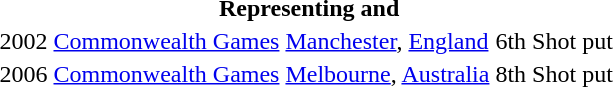<table>
<tr>
<th colspan="6">Representing  and </th>
</tr>
<tr>
<td>2002</td>
<td><a href='#'>Commonwealth Games</a></td>
<td><a href='#'>Manchester</a>, <a href='#'>England</a></td>
<td>6th</td>
<td>Shot put</td>
<td></td>
</tr>
<tr>
<td>2006</td>
<td><a href='#'>Commonwealth Games</a></td>
<td><a href='#'>Melbourne</a>, <a href='#'>Australia</a></td>
<td>8th</td>
<td>Shot put</td>
<td></td>
</tr>
</table>
